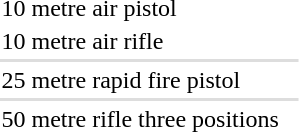<table>
<tr>
<td>10 metre air pistol<br></td>
<td></td>
<td></td>
<td></td>
</tr>
<tr>
<td>10 metre air rifle<br></td>
<td></td>
<td></td>
<td></td>
</tr>
<tr bgcolor=#DDDDDD>
<td colspan=7></td>
</tr>
<tr>
<td>25 metre rapid fire pistol<br></td>
<td></td>
<td></td>
<td></td>
</tr>
<tr bgcolor=#DDDDDD>
<td colspan=7></td>
</tr>
<tr>
<td>50 metre rifle three positions<br></td>
<td></td>
<td></td>
<td></td>
</tr>
</table>
